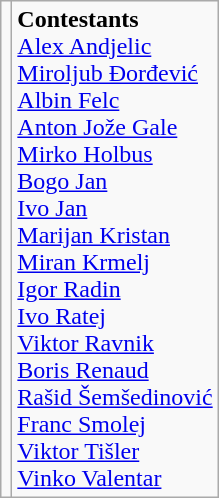<table class="wikitable" style="text-align:center">
<tr>
<td></td>
<td align=left><strong>Contestants</strong><br> <a href='#'>Alex Andjelic</a> <br> <a href='#'>Miroljub Ðorđević</a> <br> <a href='#'>Albin Felc</a> <br> <a href='#'>Anton Jože Gale</a> <br> <a href='#'>Mirko Holbus</a> <br> <a href='#'>Bogo Jan</a> <br> <a href='#'>Ivo Jan</a> <br> <a href='#'>Marijan Kristan</a> <br> <a href='#'>Miran Krmelj</a> <br> <a href='#'>Igor Radin</a> <br> <a href='#'>Ivo Ratej</a> <br> <a href='#'>Viktor Ravnik</a> <br> <a href='#'>Boris Renaud</a> <br> <a href='#'>Rašid Šemšedinović</a> <br> <a href='#'>Franc Smolej</a> <br> <a href='#'>Viktor Tišler</a> <br> <a href='#'>Vinko Valentar</a></td>
</tr>
</table>
